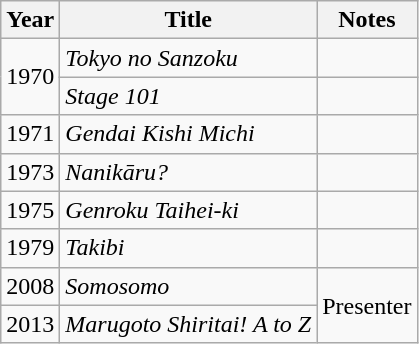<table class="wikitable">
<tr>
<th>Year</th>
<th>Title</th>
<th>Notes</th>
</tr>
<tr>
<td rowspan="2">1970</td>
<td><em>Tokyo no Sanzoku</em></td>
<td></td>
</tr>
<tr>
<td><em>Stage 101</em></td>
<td></td>
</tr>
<tr>
<td>1971</td>
<td><em>Gendai Kishi Michi</em></td>
<td></td>
</tr>
<tr>
<td>1973</td>
<td><em>Nanikāru?</em></td>
<td></td>
</tr>
<tr>
<td>1975</td>
<td><em>Genroku Taihei-ki</em></td>
<td></td>
</tr>
<tr>
<td>1979</td>
<td><em>Takibi</em></td>
<td></td>
</tr>
<tr>
<td>2008</td>
<td><em>Somosomo</em></td>
<td rowspan="2">Presenter</td>
</tr>
<tr>
<td>2013</td>
<td><em>Marugoto Shiritai! A to Z</em></td>
</tr>
</table>
